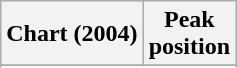<table class="wikitable sortable plainrowheaders" style="text-align:center">
<tr>
<th scope="col">Chart (2004)</th>
<th scope="col">Peak<br>position</th>
</tr>
<tr>
</tr>
<tr>
</tr>
<tr>
</tr>
<tr>
</tr>
<tr>
</tr>
<tr>
</tr>
<tr>
</tr>
<tr>
</tr>
</table>
